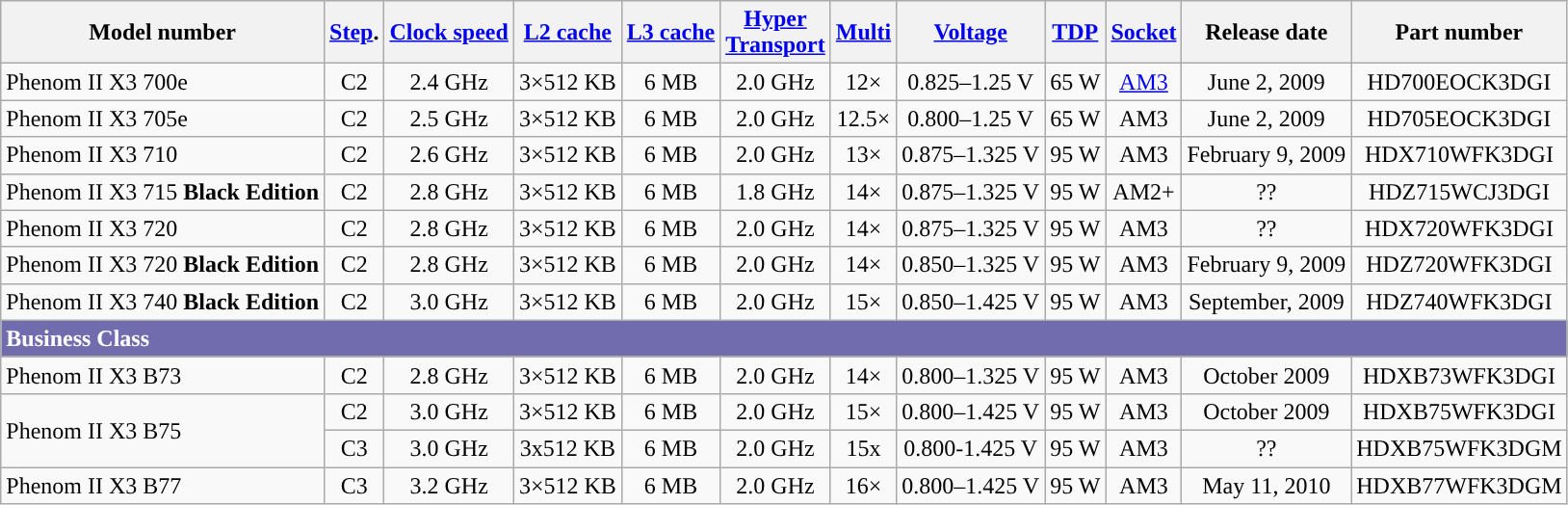<table class="wikitable" style="text-align: center">
<tr>
<th>Model number</th>
<th><a href='#'>Step</a>.</th>
<th><a href='#'>Clock speed</a></th>
<th><a href='#'>L2 cache</a></th>
<th><a href='#'>L3 cache</a></th>
<th><a href='#'>Hyper<br>Transport</a></th>
<th><a href='#'>Multi</a></th>
<th><a href='#'>Voltage</a></th>
<th><a href='#'>TDP</a></th>
<th><a href='#'>Socket</a></th>
<th>Release date</th>
<th>Part number</th>
</tr>
<tr>
<td style="text-align:left">Phenom II X3 700e</td>
<td>C2</td>
<td>2.4 GHz</td>
<td style="white-space: nowrap;">3×512 KB</td>
<td>6 MB</td>
<td>2.0 GHz</td>
<td>12×</td>
<td>0.825–1.25 V</td>
<td style="white-space: nowrap;">65 W</td>
<td><a href='#'>AM3</a></td>
<td>June 2, 2009</td>
<td>HD700EOCK3DGI</td>
</tr>
<tr>
<td style="text-align:left">Phenom II X3 705e</td>
<td>C2</td>
<td>2.5 GHz</td>
<td>3×512 KB</td>
<td>6 MB</td>
<td>2.0 GHz</td>
<td>12.5×</td>
<td>0.800–1.25 V</td>
<td>65 W</td>
<td>AM3</td>
<td>June 2, 2009</td>
<td>HD705EOCK3DGI</td>
</tr>
<tr>
<td style="text-align:left">Phenom II X3 710</td>
<td>C2</td>
<td>2.6 GHz</td>
<td>3×512 KB</td>
<td>6 MB</td>
<td>2.0 GHz</td>
<td>13×</td>
<td>0.875–1.325 V</td>
<td>95 W</td>
<td>AM3</td>
<td>February 9, 2009</td>
<td>HDX710WFK3DGI</td>
</tr>
<tr>
<td style="text-align:left">Phenom II X3 715 <strong>Black Edition</strong></td>
<td>C2</td>
<td>2.8 GHz</td>
<td>3×512 KB</td>
<td>6 MB</td>
<td>1.8 GHz</td>
<td>14×</td>
<td>0.875–1.325 V</td>
<td>95 W</td>
<td>AM2+</td>
<td>??</td>
<td>HDZ715WCJ3DGI</td>
</tr>
<tr>
<td style="text-align:left">Phenom II X3 720</td>
<td>C2</td>
<td>2.8 GHz</td>
<td>3×512 KB</td>
<td>6 MB</td>
<td>2.0 GHz</td>
<td>14×</td>
<td>0.875–1.325 V</td>
<td>95 W</td>
<td>AM3</td>
<td>??</td>
<td>HDX720WFK3DGI</td>
</tr>
<tr>
<td style="text-align:left">Phenom II X3 720 <strong>Black Edition</strong></td>
<td>C2</td>
<td>2.8 GHz</td>
<td>3×512 KB</td>
<td>6 MB</td>
<td>2.0 GHz</td>
<td>14×</td>
<td>0.850–1.325 V</td>
<td>95 W</td>
<td>AM3</td>
<td>February 9, 2009</td>
<td>HDZ720WFK3DGI</td>
</tr>
<tr>
<td style="text-align:left">Phenom II X3 740 <strong>Black Edition</strong></td>
<td>C2</td>
<td>3.0 GHz</td>
<td>3×512 KB</td>
<td>6 MB</td>
<td>2.0 GHz</td>
<td>15×</td>
<td>0.850–1.425 V</td>
<td>95 W</td>
<td>AM3</td>
<td>September, 2009</td>
<td>HDZ740WFK3DGI</td>
</tr>
<tr>
<td style="text-align: left; background-color: #716cae; color: white;" colspan="12"><strong>Business Class</strong></td>
</tr>
<tr>
<td style="text-align:left">Phenom II X3 B73</td>
<td>C2</td>
<td>2.8 GHz</td>
<td>3×512 KB</td>
<td>6 MB</td>
<td>2.0 GHz</td>
<td>14×</td>
<td style="white-space: nowrap;">0.800–1.325 V</td>
<td>95 W</td>
<td>AM3</td>
<td>October 2009</td>
<td>HDXB73WFK3DGI</td>
</tr>
<tr>
<td rowspan="2" style="text-align:left">Phenom II X3 B75</td>
<td>C2</td>
<td>3.0 GHz</td>
<td>3×512 KB</td>
<td>6 MB</td>
<td>2.0 GHz</td>
<td>15×</td>
<td>0.800–1.425 V</td>
<td>95 W</td>
<td>AM3</td>
<td>October 2009</td>
<td>HDXB75WFK3DGI</td>
</tr>
<tr>
<td>C3</td>
<td>3.0 GHz</td>
<td>3x512 KB</td>
<td>6 MB</td>
<td>2.0 GHz</td>
<td>15x</td>
<td>0.800-1.425 V</td>
<td>95 W</td>
<td>AM3</td>
<td>??</td>
<td>HDXB75WFK3DGM</td>
</tr>
<tr>
<td style="text-align:left">Phenom II X3 B77</td>
<td>C3</td>
<td>3.2 GHz</td>
<td>3×512 KB</td>
<td>6 MB</td>
<td>2.0 GHz</td>
<td>16×</td>
<td>0.800–1.425 V</td>
<td>95 W</td>
<td>AM3</td>
<td>May 11, 2010</td>
<td>HDXB77WFK3DGM</td>
</tr>
</table>
